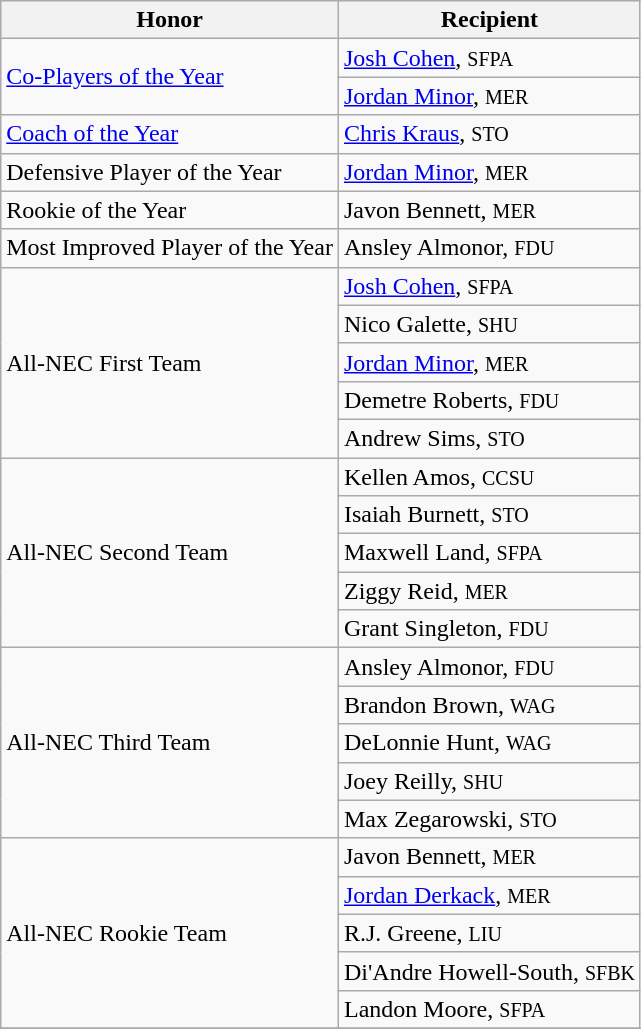<table class="wikitable" border="1">
<tr>
<th>Honor</th>
<th>Recipient</th>
</tr>
<tr>
<td rowspan="2" valign="middle"><a href='#'>Co-Players of the Year</a></td>
<td><a href='#'>Josh Cohen</a>, <small>SFPA</small></td>
</tr>
<tr>
<td><a href='#'>Jordan Minor</a>, <small>MER</small></td>
</tr>
<tr>
<td><a href='#'>Coach of the Year</a></td>
<td><a href='#'>Chris Kraus</a>, <small>STO</small></td>
</tr>
<tr>
<td>Defensive Player of the Year</td>
<td><a href='#'>Jordan Minor</a>, <small>MER</small></td>
</tr>
<tr>
<td>Rookie of the Year</td>
<td>Javon Bennett, <small>MER</small></td>
</tr>
<tr>
<td>Most Improved Player of the Year</td>
<td>Ansley Almonor, <small>FDU</small></td>
</tr>
<tr>
<td rowspan="5" valign="middle">All-NEC First Team</td>
<td><a href='#'>Josh Cohen</a>, <small>SFPA</small></td>
</tr>
<tr>
<td>Nico Galette, <small>SHU</small></td>
</tr>
<tr>
<td><a href='#'>Jordan Minor</a>, <small>MER</small></td>
</tr>
<tr>
<td>Demetre Roberts, <small>FDU</small></td>
</tr>
<tr>
<td>Andrew Sims, <small>STO</small></td>
</tr>
<tr>
<td rowspan="5" valign="middle">All-NEC Second Team</td>
<td>Kellen Amos, <small>CCSU</small></td>
</tr>
<tr>
<td>Isaiah Burnett, <small>STO</small></td>
</tr>
<tr>
<td>Maxwell Land, <small>SFPA</small></td>
</tr>
<tr>
<td>Ziggy Reid, <small>MER</small></td>
</tr>
<tr>
<td>Grant Singleton, <small>FDU</small></td>
</tr>
<tr>
<td rowspan="5" valign="middle">All-NEC Third Team</td>
<td>Ansley Almonor, <small>FDU</small></td>
</tr>
<tr>
<td>Brandon Brown, <small>WAG</small></td>
</tr>
<tr>
<td>DeLonnie Hunt, <small>WAG</small></td>
</tr>
<tr>
<td>Joey Reilly, <small>SHU</small></td>
</tr>
<tr>
<td>Max Zegarowski, <small>STO</small></td>
</tr>
<tr>
<td rowspan="5" valign="middle">All-NEC Rookie Team</td>
<td>Javon Bennett, <small>MER</small></td>
</tr>
<tr>
<td><a href='#'>Jordan Derkack</a>, <small>MER</small></td>
</tr>
<tr>
<td>R.J. Greene, <small>LIU</small></td>
</tr>
<tr>
<td>Di'Andre Howell-South, <small>SFBK</small></td>
</tr>
<tr>
<td>Landon Moore, <small>SFPA</small></td>
</tr>
<tr>
</tr>
</table>
